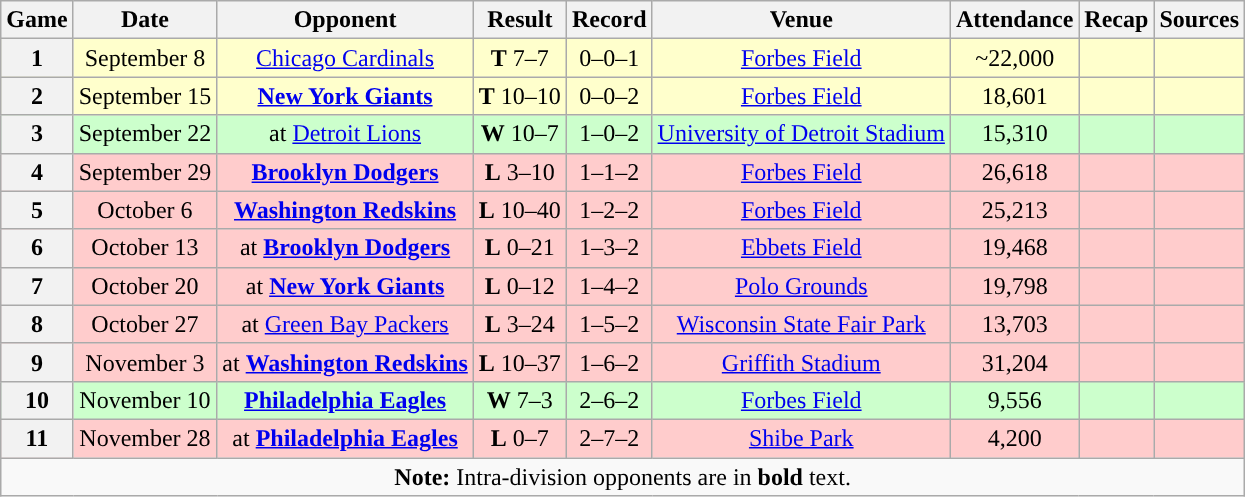<table class="wikitable" style="text-align:center">
<tr>
<th>Game</th>
<th>Date</th>
<th>Opponent</th>
<th>Result</th>
<th>Record</th>
<th>Venue</th>
<th>Attendance</th>
<th>Recap</th>
<th>Sources</th>
</tr>
<tr style="background:#ffc">
<th>1</th>
<td>September 8</td>
<td><a href='#'>Chicago Cardinals</a></td>
<td><strong>T</strong> 7–7</td>
<td>0–0–1</td>
<td><a href='#'>Forbes Field</a></td>
<td>~22,000</td>
<td></td>
<td></td>
</tr>
<tr style="background:#ffc">
<th>2</th>
<td>September 15</td>
<td><strong><a href='#'>New York Giants</a></strong></td>
<td><strong>T</strong> 10–10</td>
<td>0–0–2</td>
<td><a href='#'>Forbes Field</a></td>
<td>18,601</td>
<td></td>
<td></td>
</tr>
<tr style="background:#cfc">
<th>3</th>
<td>September 22</td>
<td>at <a href='#'>Detroit Lions</a></td>
<td><strong>W</strong> 10–7</td>
<td>1–0–2</td>
<td><a href='#'>University of Detroit Stadium</a></td>
<td>15,310</td>
<td></td>
<td></td>
</tr>
<tr style="background:#fcc">
<th>4</th>
<td>September 29</td>
<td><strong><a href='#'>Brooklyn Dodgers</a></strong></td>
<td><strong>L</strong> 3–10</td>
<td>1–1–2</td>
<td><a href='#'>Forbes Field</a></td>
<td>26,618</td>
<td></td>
<td></td>
</tr>
<tr style="background:#fcc">
<th>5</th>
<td>October 6</td>
<td><strong><a href='#'>Washington Redskins</a></strong></td>
<td><strong>L</strong> 10–40</td>
<td>1–2–2</td>
<td><a href='#'>Forbes Field</a></td>
<td>25,213</td>
<td></td>
<td></td>
</tr>
<tr style="background:#fcc">
<th>6</th>
<td>October 13</td>
<td>at <strong><a href='#'>Brooklyn Dodgers</a></strong></td>
<td><strong>L</strong> 0–21</td>
<td>1–3–2</td>
<td><a href='#'>Ebbets Field</a></td>
<td>19,468</td>
<td></td>
<td></td>
</tr>
<tr style="background:#fcc">
<th>7</th>
<td>October 20</td>
<td>at <strong><a href='#'>New York Giants</a></strong></td>
<td><strong>L</strong> 0–12</td>
<td>1–4–2</td>
<td><a href='#'>Polo Grounds</a></td>
<td>19,798</td>
<td></td>
<td></td>
</tr>
<tr style="background:#fcc">
<th>8</th>
<td>October 27</td>
<td>at <a href='#'>Green Bay Packers</a></td>
<td><strong>L</strong> 3–24</td>
<td>1–5–2</td>
<td><a href='#'>Wisconsin State Fair Park</a></td>
<td>13,703</td>
<td></td>
<td></td>
</tr>
<tr style="background:#fcc">
<th>9</th>
<td>November 3</td>
<td>at <strong><a href='#'>Washington Redskins</a></strong></td>
<td><strong>L</strong> 10–37</td>
<td>1–6–2</td>
<td><a href='#'>Griffith Stadium</a></td>
<td>31,204</td>
<td></td>
<td></td>
</tr>
<tr style="background:#cfc">
<th>10</th>
<td>November 10</td>
<td><strong><a href='#'>Philadelphia Eagles</a></strong></td>
<td><strong>W</strong> 7–3</td>
<td>2–6–2</td>
<td><a href='#'>Forbes Field</a></td>
<td>9,556</td>
<td></td>
<td></td>
</tr>
<tr style="background:#fcc">
<th>11</th>
<td>November 28</td>
<td>at <strong><a href='#'>Philadelphia Eagles</a></strong></td>
<td><strong>L</strong> 0–7</td>
<td>2–7–2</td>
<td><a href='#'>Shibe Park</a></td>
<td>4,200</td>
<td></td>
<td></td>
</tr>
<tr>
<td colspan="10"><strong>Note:</strong> Intra-division opponents are in <strong>bold</strong> text.</td>
</tr>
</table>
